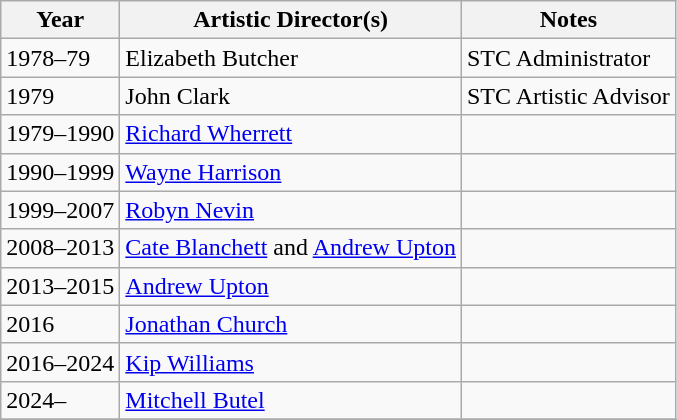<table class="wikitable sortable">
<tr>
<th>Year</th>
<th>Artistic Director(s)</th>
<th class="unsortable">Notes</th>
</tr>
<tr>
<td>1978–79</td>
<td>Elizabeth Butcher</td>
<td>STC Administrator</td>
</tr>
<tr>
<td>1979</td>
<td>John Clark</td>
<td>STC Artistic Advisor</td>
</tr>
<tr>
<td>1979–1990</td>
<td><a href='#'>Richard Wherrett</a></td>
<td></td>
</tr>
<tr>
<td>1990–1999</td>
<td><a href='#'>Wayne Harrison</a></td>
<td></td>
</tr>
<tr>
<td>1999–2007</td>
<td><a href='#'>Robyn Nevin</a></td>
<td></td>
</tr>
<tr>
<td>2008–2013</td>
<td><a href='#'>Cate Blanchett</a> and <a href='#'>Andrew Upton</a></td>
<td></td>
</tr>
<tr>
<td>2013–2015</td>
<td><a href='#'>Andrew Upton</a></td>
<td></td>
</tr>
<tr>
<td>2016</td>
<td><a href='#'>Jonathan Church</a></td>
<td></td>
</tr>
<tr>
<td>2016–2024</td>
<td><a href='#'>Kip Williams</a></td>
<td></td>
</tr>
<tr>
<td>2024–</td>
<td><a href='#'>Mitchell Butel</a></td>
<td></td>
</tr>
<tr>
</tr>
</table>
